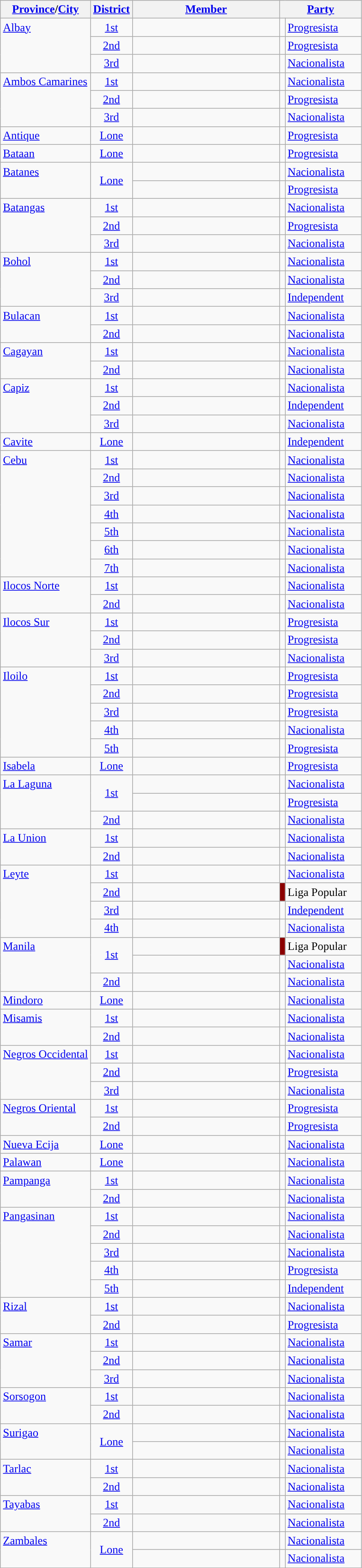<table class="wikitable sortable">
<tr>
<th><a href='#'>Province</a>/<a href='#'>City</a></th>
<th><a href='#'>District</a></th>
<th width="200px"><a href='#'>Member</a></th>
<th colspan="2"><a href='#'>Party</a></th>
</tr>
<tr>
<td rowspan="3" valign="top"><a href='#'>Albay</a></td>
<td align="center"><a href='#'>1st</a></td>
<td></td>
<td></td>
<td width="100px"><a href='#'>Progresista</a></td>
</tr>
<tr>
<td align="center"><a href='#'>2nd</a></td>
<td></td>
<td></td>
<td><a href='#'>Progresista</a></td>
</tr>
<tr>
<td align="center"><a href='#'>3rd</a></td>
<td></td>
<td></td>
<td><a href='#'>Nacionalista</a></td>
</tr>
<tr>
<td rowspan="3" valign="top"><a href='#'>Ambos Camarines</a></td>
<td align="center"><a href='#'>1st</a></td>
<td></td>
<td></td>
<td><a href='#'>Nacionalista</a></td>
</tr>
<tr>
<td align="center"><a href='#'>2nd</a></td>
<td></td>
<td></td>
<td><a href='#'>Progresista</a></td>
</tr>
<tr>
<td align="center"><a href='#'>3rd</a></td>
<td></td>
<td></td>
<td><a href='#'>Nacionalista</a></td>
</tr>
<tr>
<td><a href='#'>Antique</a></td>
<td align="center"><a href='#'>Lone</a></td>
<td></td>
<td></td>
<td><a href='#'>Progresista</a></td>
</tr>
<tr>
<td valign="top"><a href='#'>Bataan</a></td>
<td align="center"><a href='#'>Lone</a></td>
<td></td>
<td></td>
<td><a href='#'>Progresista</a></td>
</tr>
<tr>
<td valign="top" rowspan="2"><a href='#'>Batanes</a></td>
<td align="center" rowspan="2"><a href='#'>Lone</a></td>
<td></td>
<td></td>
<td><a href='#'>Nacionalista</a></td>
</tr>
<tr>
<td></td>
<td></td>
<td><a href='#'>Progresista</a></td>
</tr>
<tr>
<td rowspan="3" valign="top"><a href='#'>Batangas</a></td>
<td align="center"><a href='#'>1st</a></td>
<td></td>
<td></td>
<td><a href='#'>Nacionalista</a></td>
</tr>
<tr>
<td align="center"><a href='#'>2nd</a></td>
<td></td>
<td></td>
<td><a href='#'>Progresista</a></td>
</tr>
<tr>
<td align="center"><a href='#'>3rd</a></td>
<td></td>
<td></td>
<td><a href='#'>Nacionalista</a></td>
</tr>
<tr>
<td rowspan="3" valign="top"><a href='#'>Bohol</a></td>
<td align="center"><a href='#'>1st</a></td>
<td></td>
<td></td>
<td><a href='#'>Nacionalista</a></td>
</tr>
<tr>
<td align="center"><a href='#'>2nd</a></td>
<td></td>
<td></td>
<td><a href='#'>Nacionalista</a></td>
</tr>
<tr>
<td align="center"><a href='#'>3rd</a></td>
<td></td>
<td></td>
<td><a href='#'>Independent</a></td>
</tr>
<tr>
<td rowspan="2" valign="top"><a href='#'>Bulacan</a></td>
<td align="center"><a href='#'>1st</a></td>
<td></td>
<td></td>
<td><a href='#'>Nacionalista</a></td>
</tr>
<tr>
<td align="center"><a href='#'>2nd</a></td>
<td></td>
<td></td>
<td><a href='#'>Nacionalista</a></td>
</tr>
<tr>
<td rowspan="2" valign="top"><a href='#'>Cagayan</a></td>
<td align="center"><a href='#'>1st</a></td>
<td></td>
<td></td>
<td><a href='#'>Nacionalista</a></td>
</tr>
<tr>
<td align="center"><a href='#'>2nd</a></td>
<td></td>
<td></td>
<td><a href='#'>Nacionalista</a></td>
</tr>
<tr>
<td rowspan="3" valign="top"><a href='#'>Capiz</a></td>
<td align="center"><a href='#'>1st</a></td>
<td></td>
<td></td>
<td><a href='#'>Nacionalista</a></td>
</tr>
<tr>
<td align="center"><a href='#'>2nd</a></td>
<td></td>
<td></td>
<td><a href='#'>Independent</a></td>
</tr>
<tr>
<td align="center"><a href='#'>3rd</a></td>
<td></td>
<td></td>
<td><a href='#'>Nacionalista</a></td>
</tr>
<tr>
<td valign="top"><a href='#'>Cavite</a></td>
<td align="center"><a href='#'>Lone</a></td>
<td></td>
<td></td>
<td><a href='#'>Independent</a></td>
</tr>
<tr>
<td rowspan="7" valign="top"><a href='#'>Cebu</a></td>
<td align="center"><a href='#'>1st</a></td>
<td></td>
<td></td>
<td><a href='#'>Nacionalista</a></td>
</tr>
<tr>
<td align="center"><a href='#'>2nd</a></td>
<td></td>
<td></td>
<td><a href='#'>Nacionalista</a></td>
</tr>
<tr>
<td align="center"><a href='#'>3rd</a></td>
<td></td>
<td></td>
<td><a href='#'>Nacionalista</a></td>
</tr>
<tr>
<td align="center"><a href='#'>4th</a></td>
<td></td>
<td></td>
<td><a href='#'>Nacionalista</a></td>
</tr>
<tr>
<td align="center"><a href='#'>5th</a></td>
<td></td>
<td></td>
<td><a href='#'>Nacionalista</a></td>
</tr>
<tr>
<td align="center"><a href='#'>6th</a></td>
<td></td>
<td></td>
<td><a href='#'>Nacionalista</a></td>
</tr>
<tr>
<td align="center"><a href='#'>7th</a></td>
<td></td>
<td></td>
<td><a href='#'>Nacionalista</a></td>
</tr>
<tr>
<td rowspan="2" valign="top"><a href='#'>Ilocos Norte</a></td>
<td align="center"><a href='#'>1st</a></td>
<td></td>
<td></td>
<td><a href='#'>Nacionalista</a></td>
</tr>
<tr>
<td align="center"><a href='#'>2nd</a></td>
<td></td>
<td></td>
<td><a href='#'>Nacionalista</a></td>
</tr>
<tr>
<td rowspan="3" valign="top"><a href='#'>Ilocos Sur</a></td>
<td align="center"><a href='#'>1st</a></td>
<td></td>
<td></td>
<td><a href='#'>Progresista</a></td>
</tr>
<tr>
<td align="center"><a href='#'>2nd</a></td>
<td></td>
<td></td>
<td><a href='#'>Progresista</a></td>
</tr>
<tr>
<td align="center"><a href='#'>3rd</a></td>
<td></td>
<td></td>
<td><a href='#'>Nacionalista</a></td>
</tr>
<tr>
<td rowspan="5" valign="top"><a href='#'>Iloilo</a></td>
<td align="center"><a href='#'>1st</a></td>
<td></td>
<td></td>
<td><a href='#'>Progresista</a></td>
</tr>
<tr>
<td align="center"><a href='#'>2nd</a></td>
<td></td>
<td></td>
<td><a href='#'>Progresista</a></td>
</tr>
<tr>
<td align="center"><a href='#'>3rd</a></td>
<td></td>
<td></td>
<td><a href='#'>Progresista</a></td>
</tr>
<tr>
<td align="center"><a href='#'>4th</a></td>
<td></td>
<td></td>
<td><a href='#'>Nacionalista</a></td>
</tr>
<tr>
<td align="center"><a href='#'>5th</a></td>
<td></td>
<td></td>
<td><a href='#'>Progresista</a></td>
</tr>
<tr>
<td valign="top"><a href='#'>Isabela</a></td>
<td align="center"><a href='#'>Lone</a></td>
<td></td>
<td></td>
<td><a href='#'>Progresista</a></td>
</tr>
<tr>
<td rowspan="3" valign="top"><a href='#'>La Laguna</a></td>
<td rowspan="2" align="center"><a href='#'>1st</a></td>
<td></td>
<td></td>
<td><a href='#'>Nacionalista</a></td>
</tr>
<tr>
<td></td>
<td></td>
<td><a href='#'>Progresista</a></td>
</tr>
<tr>
<td align="center"><a href='#'>2nd</a></td>
<td></td>
<td></td>
<td><a href='#'>Nacionalista</a></td>
</tr>
<tr>
<td rowspan="2" valign="top"><a href='#'>La Union</a></td>
<td align="center"><a href='#'>1st</a></td>
<td></td>
<td></td>
<td><a href='#'>Nacionalista</a></td>
</tr>
<tr>
<td align="center"><a href='#'>2nd</a></td>
<td></td>
<td></td>
<td><a href='#'>Nacionalista</a></td>
</tr>
<tr>
<td rowspan="4" valign="top"><a href='#'>Leyte</a></td>
<td align="center"><a href='#'>1st</a></td>
<td></td>
<td></td>
<td><a href='#'>Nacionalista</a></td>
</tr>
<tr>
<td align="center"><a href='#'>2nd</a></td>
<td></td>
<td bgcolor="darkred"></td>
<td>Liga Popular</td>
</tr>
<tr>
<td align="center"><a href='#'>3rd</a></td>
<td></td>
<td></td>
<td><a href='#'>Independent</a></td>
</tr>
<tr>
<td align="center"><a href='#'>4th</a></td>
<td></td>
<td></td>
<td><a href='#'>Nacionalista</a></td>
</tr>
<tr>
<td rowspan="3" valign="top"><a href='#'>Manila</a></td>
<td rowspan="2" align="center"><a href='#'>1st</a></td>
<td></td>
<td bgcolor="darkred"></td>
<td>Liga Popular</td>
</tr>
<tr>
<td></td>
<td></td>
<td><a href='#'>Nacionalista</a></td>
</tr>
<tr>
<td align="center"><a href='#'>2nd</a></td>
<td></td>
<td></td>
<td><a href='#'>Nacionalista</a></td>
</tr>
<tr>
<td><a href='#'>Mindoro</a></td>
<td align="center"><a href='#'>Lone</a></td>
<td></td>
<td></td>
<td><a href='#'>Nacionalista</a></td>
</tr>
<tr>
<td rowspan="2" valign="top"><a href='#'>Misamis</a></td>
<td align="center"><a href='#'>1st</a></td>
<td></td>
<td></td>
<td><a href='#'>Nacionalista</a></td>
</tr>
<tr>
<td align="center"><a href='#'>2nd</a></td>
<td></td>
<td></td>
<td><a href='#'>Nacionalista</a></td>
</tr>
<tr>
<td rowspan="3" valign="top"><a href='#'>Negros Occidental</a></td>
<td align="center"><a href='#'>1st</a></td>
<td></td>
<td></td>
<td><a href='#'>Nacionalista</a></td>
</tr>
<tr>
<td align="center"><a href='#'>2nd</a></td>
<td></td>
<td></td>
<td><a href='#'>Progresista</a></td>
</tr>
<tr>
<td align="center"><a href='#'>3rd</a></td>
<td></td>
<td></td>
<td><a href='#'>Nacionalista</a></td>
</tr>
<tr>
<td rowspan="2" valign="top"><a href='#'>Negros Oriental</a></td>
<td align="center"><a href='#'>1st</a></td>
<td></td>
<td></td>
<td><a href='#'>Progresista</a></td>
</tr>
<tr>
<td align="center"><a href='#'>2nd</a></td>
<td></td>
<td></td>
<td><a href='#'>Progresista</a></td>
</tr>
<tr>
<td valign="top"><a href='#'>Nueva Ecija</a></td>
<td align="center"><a href='#'>Lone</a></td>
<td></td>
<td></td>
<td><a href='#'>Nacionalista</a></td>
</tr>
<tr>
<td valign="top"><a href='#'>Palawan</a></td>
<td align="center"><a href='#'>Lone</a></td>
<td></td>
<td></td>
<td><a href='#'>Nacionalista</a></td>
</tr>
<tr>
<td rowspan="2" valign="top"><a href='#'>Pampanga</a></td>
<td align="center"><a href='#'>1st</a></td>
<td></td>
<td></td>
<td><a href='#'>Nacionalista</a></td>
</tr>
<tr>
<td align="center"><a href='#'>2nd</a></td>
<td></td>
<td></td>
<td><a href='#'>Nacionalista</a></td>
</tr>
<tr>
<td rowspan="5" valign="top"><a href='#'>Pangasinan</a></td>
<td align="center"><a href='#'>1st</a></td>
<td></td>
<td></td>
<td><a href='#'>Nacionalista</a></td>
</tr>
<tr>
<td align="center"><a href='#'>2nd</a></td>
<td></td>
<td></td>
<td><a href='#'>Nacionalista</a></td>
</tr>
<tr>
<td align="center"><a href='#'>3rd</a></td>
<td></td>
<td></td>
<td><a href='#'>Nacionalista</a></td>
</tr>
<tr>
<td align="center"><a href='#'>4th</a></td>
<td></td>
<td></td>
<td><a href='#'>Progresista</a></td>
</tr>
<tr>
<td align="center"><a href='#'>5th</a></td>
<td></td>
<td></td>
<td><a href='#'>Independent</a></td>
</tr>
<tr>
<td rowspan="2" valign="top"><a href='#'>Rizal</a></td>
<td align="center"><a href='#'>1st</a></td>
<td></td>
<td></td>
<td><a href='#'>Nacionalista</a></td>
</tr>
<tr>
<td align="center"><a href='#'>2nd</a></td>
<td></td>
<td></td>
<td><a href='#'>Progresista</a></td>
</tr>
<tr>
<td rowspan="3" valign="top"><a href='#'>Samar</a></td>
<td align="center"><a href='#'>1st</a></td>
<td></td>
<td></td>
<td><a href='#'>Nacionalista</a></td>
</tr>
<tr>
<td align="center"><a href='#'>2nd</a></td>
<td></td>
<td></td>
<td><a href='#'>Nacionalista</a></td>
</tr>
<tr>
<td align="center"><a href='#'>3rd</a></td>
<td></td>
<td></td>
<td><a href='#'>Nacionalista</a></td>
</tr>
<tr>
<td rowspan="2" valign="top"><a href='#'>Sorsogon</a></td>
<td align="center"><a href='#'>1st</a></td>
<td></td>
<td></td>
<td><a href='#'>Nacionalista</a></td>
</tr>
<tr>
<td align="center"><a href='#'>2nd</a></td>
<td></td>
<td></td>
<td><a href='#'>Nacionalista</a></td>
</tr>
<tr>
<td rowspan="2" valign="top"><a href='#'>Surigao</a></td>
<td rowspan="2" align="center"><a href='#'>Lone</a></td>
<td></td>
<td></td>
<td><a href='#'>Nacionalista</a></td>
</tr>
<tr>
<td></td>
<td></td>
<td><a href='#'>Nacionalista</a></td>
</tr>
<tr>
<td rowspan="2" valign="top"><a href='#'>Tarlac</a></td>
<td align="center"><a href='#'>1st</a></td>
<td></td>
<td></td>
<td><a href='#'>Nacionalista</a></td>
</tr>
<tr>
<td align="center"><a href='#'>2nd</a></td>
<td></td>
<td></td>
<td><a href='#'>Nacionalista</a></td>
</tr>
<tr>
<td rowspan="2" valign="top"><a href='#'>Tayabas</a></td>
<td align="center"><a href='#'>1st</a></td>
<td></td>
<td></td>
<td><a href='#'>Nacionalista</a></td>
</tr>
<tr>
<td align="center"><a href='#'>2nd</a></td>
<td></td>
<td></td>
<td><a href='#'>Nacionalista</a></td>
</tr>
<tr>
<td rowspan="2" valign="top"><a href='#'>Zambales</a></td>
<td rowspan="2" align="center"><a href='#'>Lone</a></td>
<td></td>
<td></td>
<td><a href='#'>Nacionalista</a></td>
</tr>
<tr>
<td></td>
<td></td>
<td><a href='#'>Nacionalista</a></td>
</tr>
</table>
